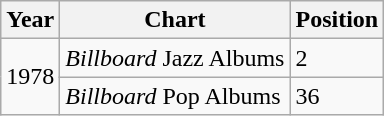<table class="wikitable">
<tr>
<th>Year</th>
<th>Chart</th>
<th>Position</th>
</tr>
<tr>
<td rowspan=2>1978</td>
<td><em>Billboard</em> Jazz Albums</td>
<td>2</td>
</tr>
<tr>
<td><em>Billboard</em> Pop Albums</td>
<td>36</td>
</tr>
</table>
